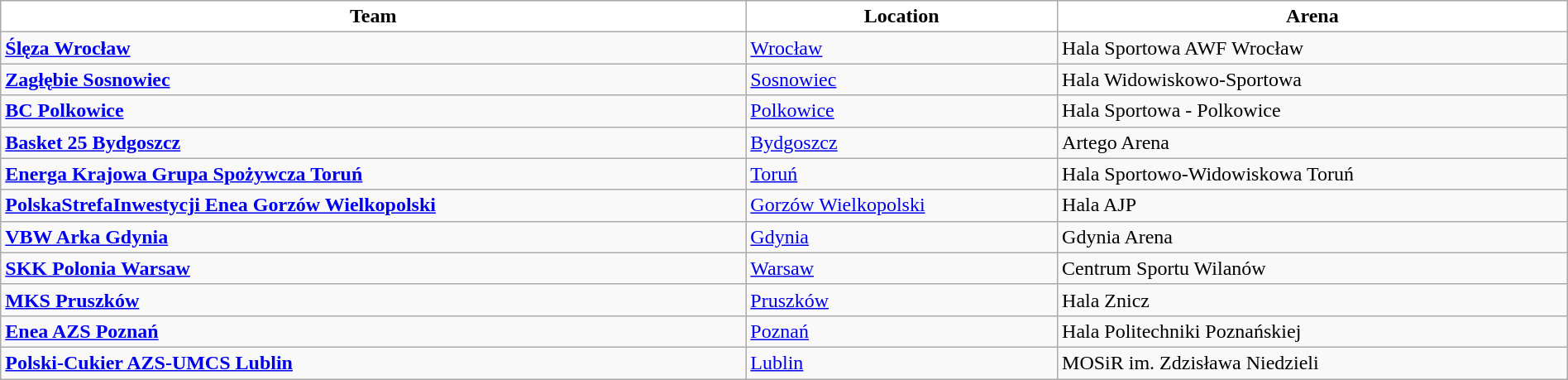<table class="wikitable" style="width:100%; text-align:left">
<tr>
<th style="background:white">Team</th>
<th style="background:white">Location</th>
<th style="background:white">Arena</th>
</tr>
<tr>
<td><strong><a href='#'>Ślęza Wrocław</a></strong></td>
<td><a href='#'>Wrocław</a></td>
<td>Hala Sportowa AWF Wrocław</td>
</tr>
<tr>
<td><strong><a href='#'>Zagłębie Sosnowiec</a></strong></td>
<td><a href='#'>Sosnowiec</a></td>
<td>Hala Widowiskowo-Sportowa</td>
</tr>
<tr>
<td><strong><a href='#'>BC Polkowice</a></strong></td>
<td><a href='#'>Polkowice</a></td>
<td>Hala Sportowa - Polkowice</td>
</tr>
<tr>
<td><strong><a href='#'>Basket 25 Bydgoszcz</a></strong></td>
<td><a href='#'>Bydgoszcz</a></td>
<td>Artego Arena</td>
</tr>
<tr>
<td><strong><a href='#'>Energa Krajowa Grupa Spożywcza Toruń</a></strong></td>
<td><a href='#'>Toruń</a></td>
<td>Hala Sportowo-Widowiskowa Toruń</td>
</tr>
<tr>
<td><strong><a href='#'>PolskaStrefaInwestycji Enea Gorzów Wielkopolski</a></strong></td>
<td><a href='#'>Gorzów Wielkopolski</a></td>
<td>Hala AJP</td>
</tr>
<tr>
<td><strong><a href='#'>VBW Arka Gdynia</a></strong></td>
<td><a href='#'>Gdynia</a></td>
<td>Gdynia Arena</td>
</tr>
<tr>
<td><strong><a href='#'>SKK Polonia Warsaw</a></strong></td>
<td><a href='#'>Warsaw</a></td>
<td>Centrum Sportu Wilanów</td>
</tr>
<tr>
<td><strong><a href='#'>MKS Pruszków</a></strong></td>
<td><a href='#'>Pruszków</a></td>
<td>Hala Znicz</td>
</tr>
<tr>
<td><strong><a href='#'>Enea AZS Poznań</a></strong></td>
<td><a href='#'>Poznań</a></td>
<td>Hala Politechniki Poznańskiej</td>
</tr>
<tr>
<td><strong><a href='#'>Polski-Cukier AZS-UMCS Lublin</a></strong></td>
<td><a href='#'>Lublin</a></td>
<td>MOSiR im. Zdzisława Niedzieli</td>
</tr>
</table>
